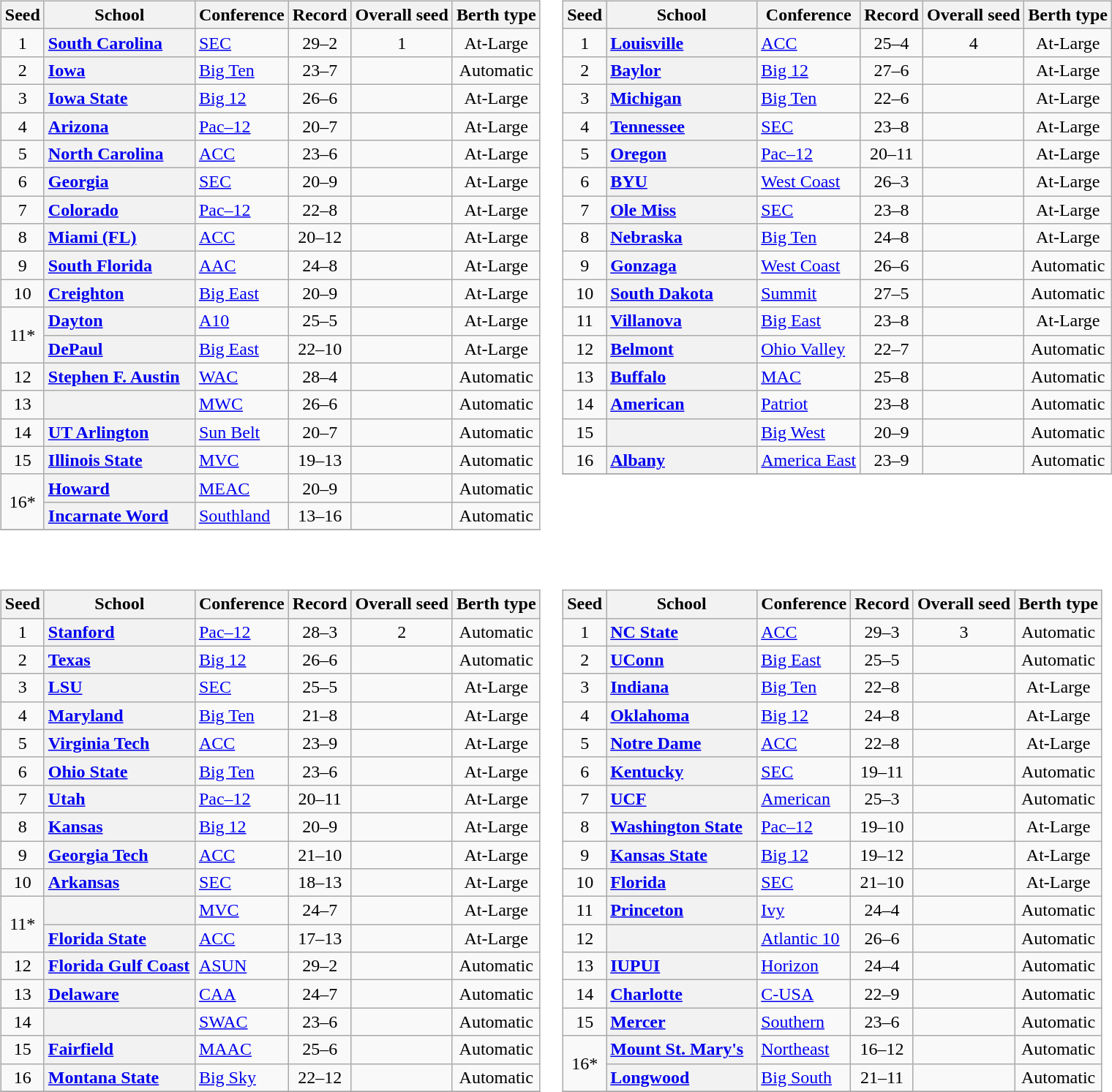<table>
<tr>
<td valign=top><br><table class="wikitable sortable plainrowheaders">
<tr>
<th scope="col">Seed</th>
<th scope="col" style="width: 130px;">School</th>
<th scope="col">Conference</th>
<th scope="col">Record</th>
<th scope="col">Overall seed</th>
<th scope="col">Berth type</th>
</tr>
<tr>
<td align=center>1</td>
<th scope="row" style="text-align:left"><a href='#'>South Carolina</a></th>
<td><a href='#'>SEC</a></td>
<td align=center>29–2</td>
<td align=center>1</td>
<td align=center>At-Large</td>
</tr>
<tr>
<td align=center>2</td>
<th scope="row" style="text-align:left"><a href='#'>Iowa</a></th>
<td><a href='#'>Big Ten</a></td>
<td align=center>23–7</td>
<td align=center></td>
<td align=center>Automatic</td>
</tr>
<tr>
<td align=center>3</td>
<th scope="row" style="text-align:left"><a href='#'>Iowa State</a></th>
<td><a href='#'>Big 12</a></td>
<td align=center>26–6</td>
<td align=center></td>
<td align=center>At-Large</td>
</tr>
<tr>
<td align=center>4</td>
<th scope="row" style="text-align:left"><a href='#'>Arizona</a></th>
<td><a href='#'>Pac–12</a></td>
<td align=center>20–7</td>
<td align=center></td>
<td align=center>At-Large</td>
</tr>
<tr>
<td align=center>5</td>
<th scope="row" style="text-align:left"><a href='#'>North Carolina</a></th>
<td><a href='#'>ACC</a></td>
<td align=center>23–6</td>
<td align=center></td>
<td align=center>At-Large</td>
</tr>
<tr>
<td align=center>6</td>
<th scope="row" style="text-align:left"><a href='#'>Georgia</a></th>
<td><a href='#'>SEC</a></td>
<td align=center>20–9</td>
<td align=center></td>
<td align=center>At-Large</td>
</tr>
<tr>
<td align=center>7</td>
<th scope="row" style="text-align:left"><a href='#'>Colorado</a></th>
<td><a href='#'>Pac–12</a></td>
<td align=center>22–8</td>
<td align=center></td>
<td align=center>At-Large</td>
</tr>
<tr>
<td align=center>8</td>
<th scope="row" style="text-align:left"><a href='#'>Miami (FL)</a></th>
<td><a href='#'>ACC</a></td>
<td align=center>20–12</td>
<td align=center></td>
<td align=center>At-Large</td>
</tr>
<tr>
<td align=center>9</td>
<th scope="row" style="text-align:left"><a href='#'>South Florida</a></th>
<td><a href='#'>AAC</a></td>
<td align=center>24–8</td>
<td align=center></td>
<td align=center>At-Large</td>
</tr>
<tr>
<td align=center>10</td>
<th scope="row" style="text-align:left"><a href='#'>Creighton</a></th>
<td><a href='#'>Big East</a></td>
<td align=center>20–9</td>
<td align=center></td>
<td align=center>At-Large</td>
</tr>
<tr>
<td rowspan=2 align=center>11*</td>
<th scope="row" style="text-align:left"><a href='#'>Dayton</a></th>
<td><a href='#'>A10</a></td>
<td align=center>25–5</td>
<td align=center></td>
<td align=center>At-Large</td>
</tr>
<tr>
<th scope="row" style="text-align:left"><a href='#'>DePaul</a></th>
<td><a href='#'>Big East</a></td>
<td align=center>22–10</td>
<td align=center></td>
<td align=center>At-Large</td>
</tr>
<tr>
<td align=center>12</td>
<th scope="row" style="text-align:left"><a href='#'>Stephen F. Austin</a></th>
<td><a href='#'>WAC</a></td>
<td align=center>28–4</td>
<td align=center></td>
<td align=center>Automatic</td>
</tr>
<tr>
<td align=center>13</td>
<th scope="row" style="text-align:left"></th>
<td><a href='#'>MWC</a></td>
<td align=center>26–6</td>
<td align=center></td>
<td align=center>Automatic</td>
</tr>
<tr>
<td align=center>14</td>
<th scope="row" style="text-align:left"><a href='#'>UT Arlington</a></th>
<td><a href='#'>Sun Belt</a></td>
<td align=center>20–7</td>
<td align=center></td>
<td align=center>Automatic</td>
</tr>
<tr>
<td align=center>15</td>
<th scope="row" style="text-align:left"><a href='#'>Illinois State</a></th>
<td><a href='#'>MVC</a></td>
<td align=center>19–13</td>
<td align=center></td>
<td align=center>Automatic</td>
</tr>
<tr>
<td rowspan=2 align=center>16*</td>
<th scope="row" style="text-align:left"><a href='#'>Howard</a></th>
<td><a href='#'>MEAC</a></td>
<td align=center>20–9</td>
<td align=center></td>
<td align=center>Automatic</td>
</tr>
<tr>
<th scope="row" style="text-align:left"><a href='#'>Incarnate Word</a></th>
<td><a href='#'>Southland</a></td>
<td align=center>13–16</td>
<td align=center></td>
<td align=center>Automatic</td>
</tr>
<tr>
</tr>
</table>
</td>
<td valign=top><br><table class="wikitable sortable plainrowheaders">
<tr>
<th scope="col">Seed</th>
<th scope="col" style="width: 130px;">School</th>
<th scope="col">Conference</th>
<th scope="col">Record</th>
<th scope="col">Overall seed</th>
<th scope="col">Berth type</th>
</tr>
<tr>
<td align=center>1</td>
<th scope="row" style="text-align:left"><a href='#'>Louisville</a></th>
<td><a href='#'>ACC</a></td>
<td align=center>25–4</td>
<td align=center>4</td>
<td align=center>At-Large</td>
</tr>
<tr>
<td align=center>2</td>
<th scope="row" style="text-align:left"><a href='#'>Baylor</a></th>
<td><a href='#'>Big 12</a></td>
<td align=center>27–6</td>
<td align=center></td>
<td align=center>At-Large</td>
</tr>
<tr>
<td align=center>3</td>
<th scope="row" style="text-align:left"><a href='#'>Michigan</a></th>
<td><a href='#'>Big Ten</a></td>
<td align=center>22–6</td>
<td align=center></td>
<td align=center>At-Large</td>
</tr>
<tr>
<td align=center>4</td>
<th scope="row" style="text-align:left"><a href='#'>Tennessee</a></th>
<td><a href='#'>SEC</a></td>
<td align=center>23–8</td>
<td align=center></td>
<td align=center>At-Large</td>
</tr>
<tr>
<td align=center>5</td>
<th scope="row" style="text-align:left"><a href='#'>Oregon</a></th>
<td><a href='#'>Pac–12</a></td>
<td align=center>20–11</td>
<td align=center></td>
<td align=center>At-Large</td>
</tr>
<tr>
<td align=center>6</td>
<th scope="row" style="text-align:left"><a href='#'>BYU</a></th>
<td><a href='#'>West Coast</a></td>
<td align=center>26–3</td>
<td align=center></td>
<td align=center>At-Large</td>
</tr>
<tr>
<td align=center>7</td>
<th scope="row" style="text-align:left"><a href='#'>Ole Miss</a></th>
<td><a href='#'>SEC</a></td>
<td align=center>23–8</td>
<td align=center></td>
<td align=center>At-Large</td>
</tr>
<tr>
<td align=center>8</td>
<th scope="row" style="text-align:left"><a href='#'>Nebraska</a></th>
<td><a href='#'>Big Ten</a></td>
<td align=center>24–8</td>
<td align=center></td>
<td align=center>At-Large</td>
</tr>
<tr>
<td align=center>9</td>
<th scope="row" style="text-align:left"><a href='#'>Gonzaga</a></th>
<td><a href='#'>West Coast</a></td>
<td align=center>26–6</td>
<td align=center></td>
<td align=center>Automatic</td>
</tr>
<tr>
<td align=center>10</td>
<th scope="row" style="text-align:left"><a href='#'>South Dakota</a></th>
<td><a href='#'>Summit</a></td>
<td align=center>27–5</td>
<td align=center></td>
<td align=center>Automatic</td>
</tr>
<tr>
<td align=center>11</td>
<th scope="row" style="text-align:left"><a href='#'>Villanova</a></th>
<td><a href='#'>Big East</a></td>
<td align=center>23–8</td>
<td align=center></td>
<td align=center>At-Large</td>
</tr>
<tr>
<td align=center>12</td>
<th scope="row" style="text-align:left"><a href='#'>Belmont</a></th>
<td><a href='#'>Ohio Valley</a></td>
<td align=center>22–7</td>
<td align=center></td>
<td align=center>Automatic</td>
</tr>
<tr>
<td align=center>13</td>
<th scope="row" style="text-align:left"><a href='#'>Buffalo</a></th>
<td><a href='#'>MAC</a></td>
<td align=center>25–8</td>
<td align=center></td>
<td align=center>Automatic</td>
</tr>
<tr>
<td align=center>14</td>
<th scope="row" style="text-align:left"><a href='#'>American</a></th>
<td><a href='#'>Patriot</a></td>
<td align=center>23–8</td>
<td align=center></td>
<td align=center>Automatic</td>
</tr>
<tr>
<td align=center>15</td>
<th scope="row" style="text-align:left"></th>
<td><a href='#'>Big West</a></td>
<td align=center>20–9</td>
<td align=center></td>
<td align=center>Automatic</td>
</tr>
<tr>
<td align=center>16</td>
<th scope="row" style="text-align:left"><a href='#'>Albany</a></th>
<td><a href='#'>America East</a></td>
<td align=center>23–9</td>
<td align=center></td>
<td align=center>Automatic</td>
</tr>
<tr>
</tr>
</table>
</td>
</tr>
<tr>
<td valign=top><br><table class="wikitable sortable plainrowheaders">
<tr>
<th scope="col">Seed</th>
<th scope="col" style="width: 130px;">School</th>
<th scope="col">Conference</th>
<th scope="col">Record</th>
<th scope="col">Overall seed</th>
<th scope="col">Berth type</th>
</tr>
<tr>
<td align=center>1</td>
<th scope="row" style="text-align:left"><a href='#'>Stanford</a></th>
<td><a href='#'>Pac–12</a></td>
<td align=center>28–3</td>
<td align=center>2</td>
<td align=center>Automatic</td>
</tr>
<tr>
<td align=center>2</td>
<th scope="row" style="text-align:left"><a href='#'>Texas</a></th>
<td><a href='#'>Big 12</a></td>
<td align=center>26–6</td>
<td align=center></td>
<td align=center>Automatic</td>
</tr>
<tr>
<td align=center>3</td>
<th scope="row" style="text-align:left"><a href='#'>LSU</a></th>
<td><a href='#'>SEC</a></td>
<td align=center>25–5</td>
<td align=center></td>
<td align=center>At-Large</td>
</tr>
<tr>
<td align=center>4</td>
<th scope="row" style="text-align:left"><a href='#'>Maryland</a></th>
<td><a href='#'>Big Ten</a></td>
<td align=center>21–8</td>
<td align=center></td>
<td align=center>At-Large</td>
</tr>
<tr>
<td align=center>5</td>
<th scope="row" style="text-align:left"><a href='#'>Virginia Tech</a></th>
<td><a href='#'>ACC</a></td>
<td align=center>23–9</td>
<td align=center></td>
<td align=center>At-Large</td>
</tr>
<tr>
<td align=center>6</td>
<th scope="row" style="text-align:left"><a href='#'>Ohio State</a></th>
<td><a href='#'>Big Ten</a></td>
<td align=center>23–6</td>
<td align=center></td>
<td align=center>At-Large</td>
</tr>
<tr>
<td align=center>7</td>
<th scope="row" style="text-align:left"><a href='#'>Utah</a></th>
<td><a href='#'>Pac–12</a></td>
<td align=center>20–11</td>
<td align=center></td>
<td align=center>At-Large</td>
</tr>
<tr>
<td align=center>8</td>
<th scope="row" style="text-align:left"><a href='#'>Kansas</a></th>
<td><a href='#'>Big 12</a></td>
<td align=center>20–9</td>
<td align=center></td>
<td align=center>At-Large</td>
</tr>
<tr>
<td align=center>9</td>
<th scope="row" style="text-align:left"><a href='#'>Georgia Tech</a></th>
<td><a href='#'>ACC</a></td>
<td align=center>21–10</td>
<td align=center></td>
<td align=center>At-Large</td>
</tr>
<tr>
<td align=center>10</td>
<th scope="row" style="text-align:left"><a href='#'>Arkansas</a></th>
<td><a href='#'>SEC</a></td>
<td align=center>18–13</td>
<td align=center></td>
<td align=center>At-Large</td>
</tr>
<tr>
<td rowspan=2 align=center>11*</td>
<th scope="row" style="text-align:left"></th>
<td><a href='#'>MVC</a></td>
<td align=center>24–7</td>
<td align=center></td>
<td align=center>At-Large</td>
</tr>
<tr>
<th scope="row" style="text-align:left"><a href='#'>Florida State</a></th>
<td><a href='#'>ACC</a></td>
<td align=center>17–13</td>
<td align=center></td>
<td align=center>At-Large</td>
</tr>
<tr>
<td align=center>12</td>
<th scope="row" style="text-align:left"><a href='#'>Florida Gulf Coast</a></th>
<td><a href='#'>ASUN</a></td>
<td align=center>29–2</td>
<td align=center></td>
<td align=center>Automatic</td>
</tr>
<tr>
<td align=center>13</td>
<th scope="row" style="text-align:left"><a href='#'>Delaware</a></th>
<td><a href='#'>CAA</a></td>
<td align=center>24–7</td>
<td align=center></td>
<td align=center>Automatic</td>
</tr>
<tr>
<td align=center>14</td>
<th scope="row" style="text-align:left"></th>
<td><a href='#'>SWAC</a></td>
<td align=center>23–6</td>
<td align=center></td>
<td align=center>Automatic</td>
</tr>
<tr>
<td align=center>15</td>
<th scope="row" style="text-align:left"><a href='#'>Fairfield</a></th>
<td><a href='#'>MAAC</a></td>
<td align=center>25–6</td>
<td align=center></td>
<td align=center>Automatic</td>
</tr>
<tr>
<td align=center>16</td>
<th scope="row" style="text-align:left"><a href='#'>Montana State</a></th>
<td><a href='#'>Big Sky</a></td>
<td align=center>22–12</td>
<td align=center></td>
<td align=center>Automatic</td>
</tr>
<tr>
</tr>
</table>
</td>
<td valign=top><br><table class="wikitable sortable plainrowheaders">
<tr>
<th scope="col">Seed</th>
<th scope="col" style="width: 130px;">School</th>
<th scope="col">Conference</th>
<th scope="col">Record</th>
<th scope="col">Overall seed</th>
<th scope="col">Berth type</th>
</tr>
<tr>
<td align=center>1</td>
<th scope="row" style="text-align:left"><a href='#'>NC State</a></th>
<td><a href='#'>ACC</a></td>
<td align=center>29–3</td>
<td align=center>3</td>
<td align=center>Automatic</td>
</tr>
<tr>
<td align=center>2</td>
<th scope="row" style="text-align:left"><a href='#'>UConn</a></th>
<td><a href='#'>Big East</a></td>
<td align=center>25–5</td>
<td align=center></td>
<td align=center>Automatic</td>
</tr>
<tr>
<td align=center>3</td>
<th scope="row" style="text-align:left"><a href='#'>Indiana</a></th>
<td><a href='#'>Big Ten</a></td>
<td align=center>22–8</td>
<td align=center></td>
<td align=center>At-Large</td>
</tr>
<tr>
<td align=center>4</td>
<th scope="row" style="text-align:left"><a href='#'>Oklahoma</a></th>
<td><a href='#'>Big 12</a></td>
<td align=center>24–8</td>
<td align=center></td>
<td align=center>At-Large</td>
</tr>
<tr>
<td align=center>5</td>
<th scope="row" style="text-align:left"><a href='#'>Notre Dame</a></th>
<td><a href='#'>ACC</a></td>
<td align=center>22–8</td>
<td align=center></td>
<td align=center>At-Large</td>
</tr>
<tr>
<td align=center>6</td>
<th scope="row" style="text-align:left"><a href='#'>Kentucky</a></th>
<td><a href='#'>SEC</a></td>
<td align=center>19–11</td>
<td align=center></td>
<td align=center>Automatic</td>
</tr>
<tr>
<td align=center>7</td>
<th scope="row" style="text-align:left"><a href='#'>UCF</a></th>
<td><a href='#'>American</a></td>
<td align=center>25–3</td>
<td align=center></td>
<td align=center>Automatic</td>
</tr>
<tr>
<td align=center>8</td>
<th scope="row" style="text-align:left"><a href='#'>Washington State</a></th>
<td><a href='#'>Pac–12</a></td>
<td align=center>19–10</td>
<td align=center></td>
<td align=center>At-Large</td>
</tr>
<tr>
<td align=center>9</td>
<th scope="row" style="text-align:left"><a href='#'>Kansas State</a></th>
<td><a href='#'>Big 12</a></td>
<td align=center>19–12</td>
<td align=center></td>
<td align=center>At-Large</td>
</tr>
<tr>
<td align=center>10</td>
<th scope="row" style="text-align:left"><a href='#'>Florida</a></th>
<td><a href='#'>SEC</a></td>
<td align=center>21–10</td>
<td align=center></td>
<td align=center>At-Large</td>
</tr>
<tr>
<td align=center>11</td>
<th scope="row" style="text-align:left"><a href='#'>Princeton</a></th>
<td><a href='#'>Ivy</a></td>
<td align=center>24–4</td>
<td align=center></td>
<td align=center>Automatic</td>
</tr>
<tr>
<td align=center>12</td>
<th scope="row" style="text-align:left"></th>
<td><a href='#'>Atlantic 10</a></td>
<td align=center>26–6</td>
<td align=center></td>
<td align=center>Automatic</td>
</tr>
<tr>
<td align=center>13</td>
<th scope="row" style="text-align:left"><a href='#'>IUPUI</a></th>
<td><a href='#'>Horizon</a></td>
<td align=center>24–4</td>
<td align=center></td>
<td align=center>Automatic</td>
</tr>
<tr>
<td align=center>14</td>
<th scope="row" style="text-align:left"><a href='#'>Charlotte</a></th>
<td><a href='#'>C-USA</a></td>
<td align=center>22–9</td>
<td align=center></td>
<td align=center>Automatic</td>
</tr>
<tr>
<td align=center>15</td>
<th scope="row" style="text-align:left"><a href='#'>Mercer</a></th>
<td><a href='#'>Southern</a></td>
<td align=center>23–6</td>
<td align=center></td>
<td align=center>Automatic</td>
</tr>
<tr>
<td rowspan=2 align=center>16*</td>
<th scope="row" style="text-align:left"><a href='#'>Mount St. Mary's</a></th>
<td><a href='#'>Northeast</a></td>
<td align=center>16–12</td>
<td align=center></td>
<td align=center>Automatic</td>
</tr>
<tr>
<th scope="row" style="text-align:left"><a href='#'>Longwood</a></th>
<td><a href='#'>Big South</a></td>
<td align=center>21–11</td>
<td align=center></td>
<td align=center>Automatic</td>
</tr>
<tr>
</tr>
</table>
</td>
</tr>
</table>
